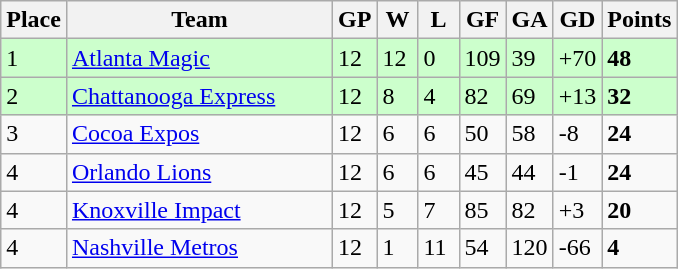<table class="wikitable">
<tr>
<th>Place</th>
<th style="width:170px;">Team</th>
<th width="20">GP</th>
<th width="20">W</th>
<th width="20">L</th>
<th width="20">GF</th>
<th width="20">GA</th>
<th width="25">GD</th>
<th>Points</th>
</tr>
<tr style="background:#cfc;">
<td>1</td>
<td><a href='#'>Atlanta Magic</a></td>
<td>12</td>
<td>12</td>
<td>0</td>
<td>109</td>
<td>39</td>
<td>+70</td>
<td><strong>48</strong></td>
</tr>
<tr style="background:#cfc;">
<td>2</td>
<td><a href='#'>Chattanooga Express</a></td>
<td>12</td>
<td>8</td>
<td>4</td>
<td>82</td>
<td>69</td>
<td>+13</td>
<td><strong>32</strong></td>
</tr>
<tr>
<td>3</td>
<td><a href='#'>Cocoa Expos</a></td>
<td>12</td>
<td>6</td>
<td>6</td>
<td>50</td>
<td>58</td>
<td>-8</td>
<td><strong>24</strong></td>
</tr>
<tr>
<td>4</td>
<td><a href='#'>Orlando Lions</a></td>
<td>12</td>
<td>6</td>
<td>6</td>
<td>45</td>
<td>44</td>
<td>-1</td>
<td><strong>24</strong></td>
</tr>
<tr>
<td>4</td>
<td><a href='#'>Knoxville Impact</a></td>
<td>12</td>
<td>5</td>
<td>7</td>
<td>85</td>
<td>82</td>
<td>+3</td>
<td><strong>20</strong></td>
</tr>
<tr>
<td>4</td>
<td><a href='#'>Nashville Metros</a></td>
<td>12</td>
<td>1</td>
<td>11</td>
<td>54</td>
<td>120</td>
<td>-66</td>
<td><strong>4</strong></td>
</tr>
</table>
